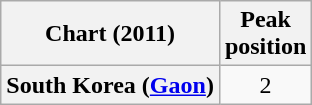<table class="wikitable plainrowheaders" style="text-align:center">
<tr>
<th scope="col">Chart (2011)</th>
<th scope="col">Peak<br>position</th>
</tr>
<tr>
<th scope="row">South Korea (<a href='#'>Gaon</a>)</th>
<td>2</td>
</tr>
</table>
